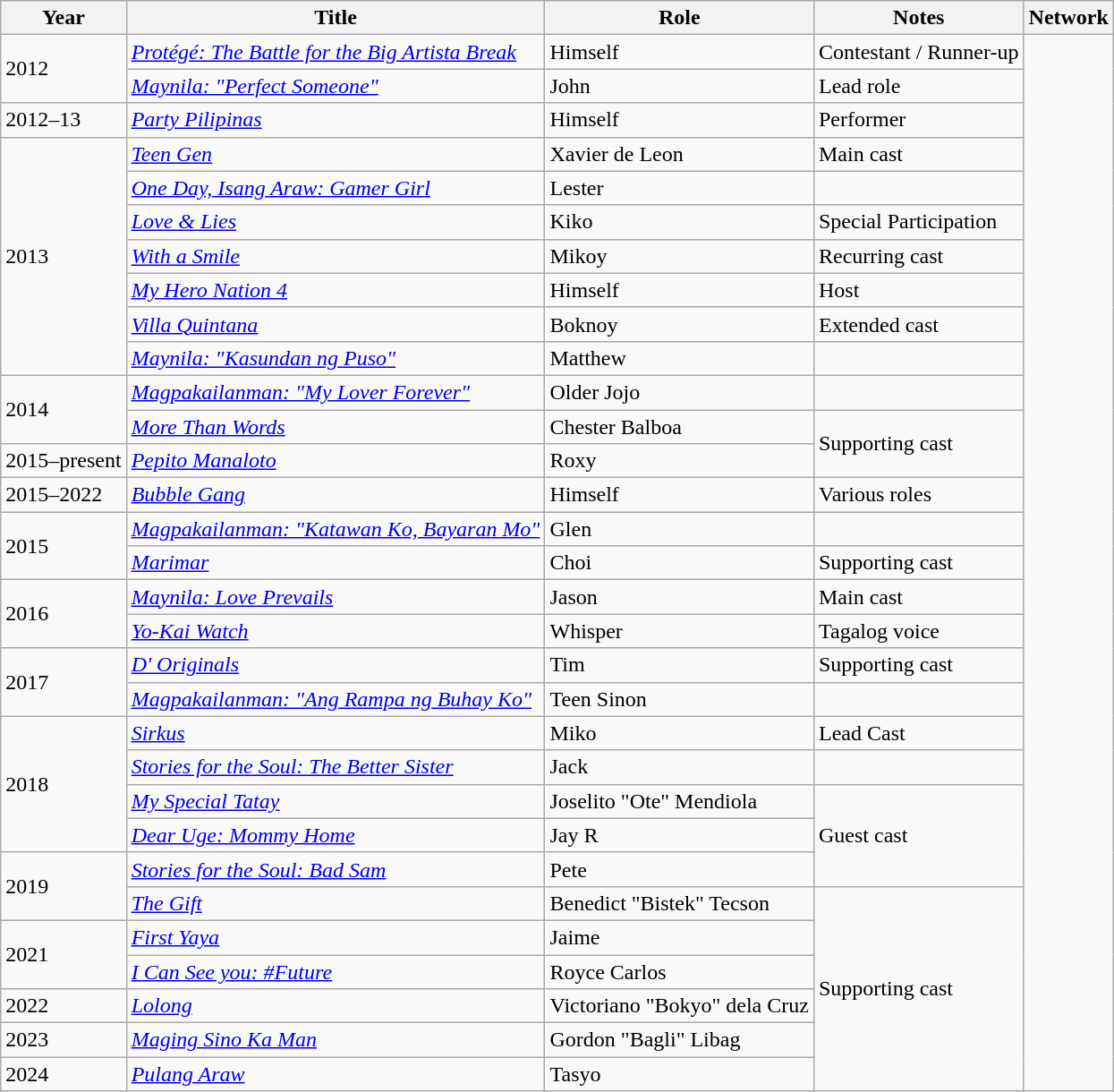<table class="wikitable sortable">
<tr>
<th>Year</th>
<th>Title</th>
<th>Role</th>
<th>Notes</th>
<th>Network</th>
</tr>
<tr>
<td rowspan="2">2012</td>
<td><em><a href='#'>Protégé: The Battle for the Big Artista Break</a></em></td>
<td>Himself</td>
<td>Contestant / Runner-up</td>
<td rowspan="37"></td>
</tr>
<tr>
<td><em><a href='#'>Maynila: "Perfect Someone"</a></em></td>
<td>John</td>
<td>Lead role</td>
</tr>
<tr>
<td>2012–13</td>
<td><em><a href='#'>Party Pilipinas</a></em></td>
<td>Himself</td>
<td>Performer</td>
</tr>
<tr>
<td rowspan="7">2013</td>
<td><em><a href='#'>Teen Gen</a></em></td>
<td>Xavier de Leon</td>
<td>Main cast</td>
</tr>
<tr>
<td><em><a href='#'>One Day, Isang Araw: Gamer Girl</a></em></td>
<td>Lester</td>
</tr>
<tr>
<td><em><a href='#'>Love & Lies</a></em></td>
<td>Kiko</td>
<td>Special Participation</td>
</tr>
<tr>
<td><em><a href='#'>With a Smile</a></em></td>
<td>Mikoy</td>
<td>Recurring cast</td>
</tr>
<tr>
<td><em><a href='#'>My Hero Nation 4</a></em></td>
<td>Himself</td>
<td>Host</td>
</tr>
<tr>
<td><em><a href='#'>Villa Quintana</a></em></td>
<td>Boknoy</td>
<td>Extended cast</td>
</tr>
<tr>
<td><em><a href='#'>Maynila: "Kasundan ng Puso"</a></em></td>
<td>Matthew</td>
<td></td>
</tr>
<tr>
<td rowspan="2">2014</td>
<td><em><a href='#'>Magpakailanman: "My Lover Forever"</a></em></td>
<td>Older Jojo</td>
<td></td>
</tr>
<tr>
<td><em><a href='#'>More Than Words</a></em></td>
<td>Chester Balboa</td>
<td rowspan="2">Supporting cast</td>
</tr>
<tr>
<td>2015–present</td>
<td><em><a href='#'>Pepito Manaloto</a></em></td>
<td>Roxy</td>
</tr>
<tr>
<td>2015–2022</td>
<td><em><a href='#'>Bubble Gang</a></em></td>
<td>Himself</td>
<td>Various roles</td>
</tr>
<tr>
<td rowspan="2">2015</td>
<td><em><a href='#'>Magpakailanman: "Katawan Ko, Bayaran Mo"</a></em></td>
<td>Glen</td>
<td></td>
</tr>
<tr>
<td><em><a href='#'>Marimar</a></em></td>
<td>Choi</td>
<td>Supporting cast</td>
</tr>
<tr>
<td rowspan="2">2016</td>
<td><em><a href='#'>Maynila: Love Prevails</a></em></td>
<td>Jason</td>
<td>Main cast</td>
</tr>
<tr>
<td><em><a href='#'>Yo-Kai Watch</a></em></td>
<td>Whisper</td>
<td>Tagalog voice</td>
</tr>
<tr>
<td rowspan="2">2017</td>
<td><em><a href='#'>D' Originals</a></em></td>
<td>Tim</td>
<td>Supporting cast</td>
</tr>
<tr>
<td><em><a href='#'>Magpakailanman: "Ang Rampa ng Buhay Ko"</a></em></td>
<td>Teen Sinon</td>
<td></td>
</tr>
<tr>
<td rowspan="4">2018</td>
<td><em><a href='#'>Sirkus</a></em></td>
<td>Miko</td>
<td>Lead Cast</td>
</tr>
<tr>
<td><em><a href='#'>Stories for the Soul: The Better Sister</a></em></td>
<td>Jack</td>
<td></td>
</tr>
<tr>
<td><em><a href='#'>My Special Tatay</a></em></td>
<td>Joselito "Ote" Mendiola</td>
<td rowspan="3">Guest cast</td>
</tr>
<tr>
<td><em><a href='#'>Dear Uge: Mommy Home</a></em></td>
<td>Jay R</td>
</tr>
<tr>
<td rowspan=2>2019</td>
<td><em><a href='#'>Stories for the Soul: Bad Sam</a></em></td>
<td>Pete</td>
</tr>
<tr>
<td><em><a href='#'>The Gift</a></em></td>
<td>Benedict "Bistek" Tecson</td>
<td rowspan="6">Supporting cast</td>
</tr>
<tr>
<td rowspan=2>2021</td>
<td><em><a href='#'>First Yaya</a></em></td>
<td>Jaime</td>
</tr>
<tr>
<td><em><a href='#'>I Can See you: #Future</a></em></td>
<td>Royce Carlos</td>
</tr>
<tr>
<td>2022</td>
<td><em><a href='#'>Lolong</a></em></td>
<td>Victoriano "Bokyo" dela Cruz</td>
</tr>
<tr>
<td>2023</td>
<td><em><a href='#'>Maging Sino Ka Man</a></em></td>
<td>Gordon "Bagli" Libag</td>
</tr>
<tr>
<td>2024</td>
<td><em><a href='#'>Pulang Araw</a></em></td>
<td>Tasyo</td>
</tr>
</table>
